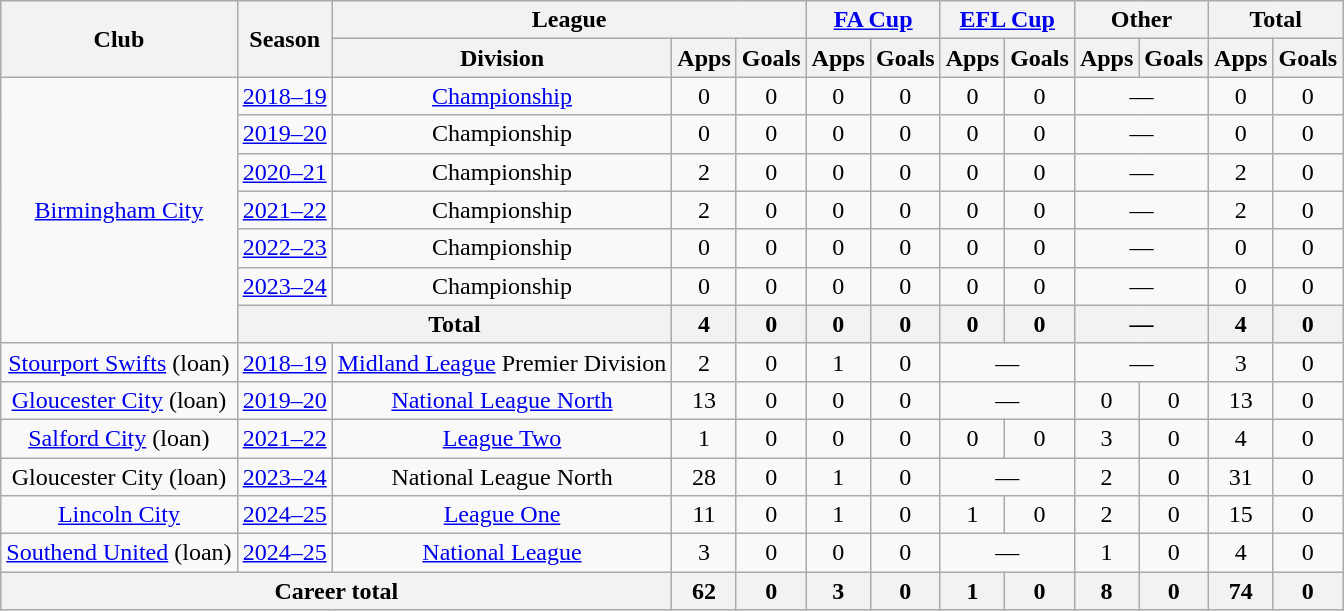<table class="wikitable" style=text-align:center>
<tr>
<th rowspan="2">Club</th>
<th rowspan="2">Season</th>
<th colspan="3">League</th>
<th colspan="2"><a href='#'>FA Cup</a></th>
<th colspan="2"><a href='#'>EFL Cup</a></th>
<th colspan="2">Other</th>
<th colspan="2">Total</th>
</tr>
<tr>
<th>Division</th>
<th>Apps</th>
<th>Goals</th>
<th>Apps</th>
<th>Goals</th>
<th>Apps</th>
<th>Goals</th>
<th>Apps</th>
<th>Goals</th>
<th>Apps</th>
<th>Goals</th>
</tr>
<tr>
<td rowspan="7"><a href='#'>Birmingham City</a></td>
<td><a href='#'>2018–19</a></td>
<td><a href='#'>Championship</a></td>
<td>0</td>
<td>0</td>
<td>0</td>
<td>0</td>
<td>0</td>
<td>0</td>
<td colspan="2">—</td>
<td>0</td>
<td>0</td>
</tr>
<tr>
<td><a href='#'>2019–20</a></td>
<td>Championship</td>
<td>0</td>
<td>0</td>
<td>0</td>
<td>0</td>
<td>0</td>
<td>0</td>
<td colspan="2">—</td>
<td>0</td>
<td>0</td>
</tr>
<tr>
<td><a href='#'>2020–21</a></td>
<td>Championship</td>
<td>2</td>
<td>0</td>
<td>0</td>
<td>0</td>
<td>0</td>
<td>0</td>
<td colspan="2">—</td>
<td>2</td>
<td>0</td>
</tr>
<tr>
<td><a href='#'>2021–22</a></td>
<td>Championship</td>
<td>2</td>
<td>0</td>
<td>0</td>
<td>0</td>
<td>0</td>
<td>0</td>
<td colspan="2">—</td>
<td>2</td>
<td>0</td>
</tr>
<tr>
<td><a href='#'>2022–23</a></td>
<td>Championship</td>
<td>0</td>
<td>0</td>
<td>0</td>
<td>0</td>
<td>0</td>
<td>0</td>
<td colspan="2">—</td>
<td>0</td>
<td>0</td>
</tr>
<tr>
<td><a href='#'>2023–24</a></td>
<td>Championship</td>
<td>0</td>
<td>0</td>
<td>0</td>
<td>0</td>
<td>0</td>
<td>0</td>
<td colspan="2">—</td>
<td>0</td>
<td>0</td>
</tr>
<tr>
<th colspan="2">Total</th>
<th>4</th>
<th>0</th>
<th>0</th>
<th>0</th>
<th>0</th>
<th>0</th>
<th colspan="2">—</th>
<th>4</th>
<th>0</th>
</tr>
<tr>
<td><a href='#'>Stourport Swifts</a> (loan)</td>
<td><a href='#'>2018–19</a></td>
<td><a href='#'>Midland League</a> Premier Division</td>
<td>2</td>
<td>0</td>
<td>1</td>
<td>0</td>
<td colspan="2">—</td>
<td colspan="2">—</td>
<td>3</td>
<td>0</td>
</tr>
<tr>
<td><a href='#'>Gloucester City</a> (loan)</td>
<td><a href='#'>2019–20</a></td>
<td><a href='#'>National League North</a></td>
<td>13</td>
<td>0</td>
<td>0</td>
<td>0</td>
<td colspan="2">—</td>
<td>0</td>
<td>0</td>
<td>13</td>
<td>0</td>
</tr>
<tr>
<td><a href='#'>Salford City</a> (loan)</td>
<td><a href='#'>2021–22</a></td>
<td><a href='#'>League Two</a></td>
<td>1</td>
<td>0</td>
<td>0</td>
<td>0</td>
<td>0</td>
<td>0</td>
<td>3</td>
<td>0</td>
<td>4</td>
<td>0</td>
</tr>
<tr>
<td>Gloucester City (loan)</td>
<td><a href='#'>2023–24</a></td>
<td>National League North</td>
<td>28</td>
<td>0</td>
<td>1</td>
<td>0</td>
<td colspan="2">—</td>
<td>2</td>
<td>0</td>
<td>31</td>
<td>0</td>
</tr>
<tr>
<td><a href='#'>Lincoln City</a></td>
<td><a href='#'>2024–25</a></td>
<td><a href='#'>League One</a></td>
<td>11</td>
<td>0</td>
<td>1</td>
<td>0</td>
<td>1</td>
<td>0</td>
<td>2</td>
<td>0</td>
<td>15</td>
<td>0</td>
</tr>
<tr>
<td><a href='#'>Southend United</a> (loan)</td>
<td><a href='#'>2024–25</a></td>
<td><a href='#'>National League</a></td>
<td>3</td>
<td>0</td>
<td>0</td>
<td>0</td>
<td colspan="2">—</td>
<td>1</td>
<td>0</td>
<td>4</td>
<td>0</td>
</tr>
<tr>
<th colspan="3">Career total</th>
<th>62</th>
<th>0</th>
<th>3</th>
<th>0</th>
<th>1</th>
<th>0</th>
<th>8</th>
<th>0</th>
<th>74</th>
<th>0</th>
</tr>
</table>
